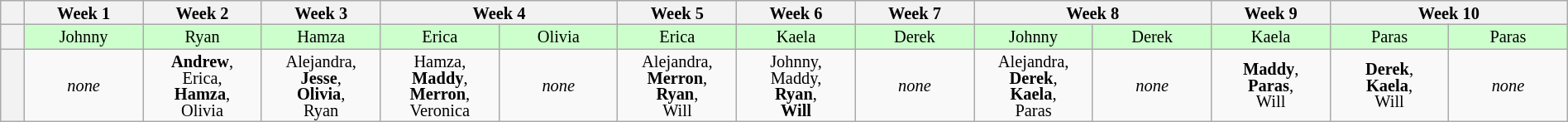<table class="wikitable" style="width:100%; text-align:center; font-size:85%; line-height:13px;">
<tr>
<th style="width:1%"></th>
<th width="5%;">Week 1 </th>
<th width="5%;">Week 2</th>
<th width="5%;">Week 3</th>
<th colspan="2" width="10%;">Week 4 </th>
<th width="5%;">Week 5</th>
<th width="5%;">Week 6</th>
<th width="5%;">Week 7 </th>
<th colspan="2" width="10%;">Week 8 </th>
<th width="5%;">Week 9</th>
<th colspan="2" width="10%;">Week 10</th>
</tr>
<tr>
<th></th>
<td style="background:#cfc">Johnny</td>
<td style="background:#cfc">Ryan</td>
<td style="background:#cfc">Hamza</td>
<td width="5%;" style="background:#cfc">Erica</td>
<td width="5%;" style="background:#cfc">Olivia</td>
<td style="background:#cfc">Erica</td>
<td style="background:#cfc">Kaela</td>
<td style="background:#cfc">Derek</td>
<td width="5%;" style="background:#cfc">Johnny</td>
<td width="5%;" style="background:#cfc">Derek</td>
<td style="background:#cfc">Kaela</td>
<td width="5%;" style="background:#cfc">Paras</td>
<td width="5%;" style="background:#cfc">Paras</td>
</tr>
<tr>
<th></th>
<td><em>none</em></td>
<td><strong>Andrew</strong>,<br>Erica,<br><strong>Hamza</strong>,<br>Olivia</td>
<td>Alejandra,<br><strong>Jesse</strong>,<br><strong>Olivia</strong>,<br>Ryan</td>
<td>Hamza,<br><strong>Maddy</strong>,<br><strong>Merron</strong>,<br>Veronica</td>
<td><em>none</em></td>
<td>Alejandra,<br><strong>Merron</strong>,<br><strong>Ryan</strong>,<br>Will</td>
<td>Johnny,<br>Maddy,<br><strong>Ryan</strong>,<br><strong>Will</strong></td>
<td><em>none</em></td>
<td>Alejandra,<br><strong>Derek</strong>,<br><strong>Kaela</strong>,<br>Paras</td>
<td><em>none</em></td>
<td><strong>Maddy</strong>,<br><strong>Paras</strong>,<br>Will</td>
<td><strong>Derek</strong>, <br><strong>Kaela</strong>, <br> Will</td>
<td><em>none</em></td>
</tr>
</table>
